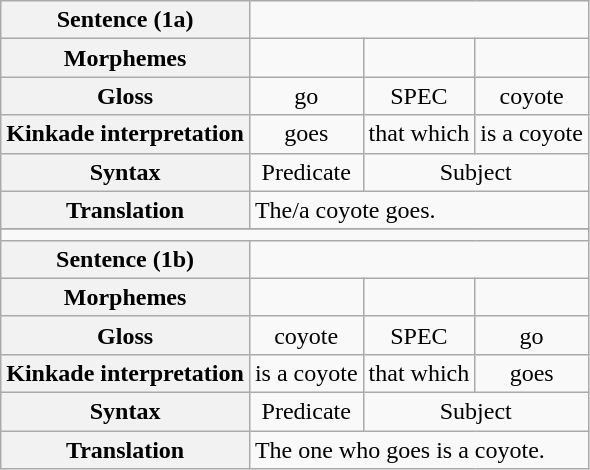<table class="wikitable" style="text-align:center">
<tr>
<th>Sentence (1a)</th>
<td colspan="3" style="text-align:center"></td>
</tr>
<tr>
<th>Morphemes</th>
<td></td>
<td></td>
<td></td>
</tr>
<tr>
<th>Gloss</th>
<td>go</td>
<td>SPEC</td>
<td>coyote</td>
</tr>
<tr>
<th>Kinkade interpretation</th>
<td>goes</td>
<td>that which</td>
<td>is a coyote</td>
</tr>
<tr>
<th>Syntax</th>
<td>Predicate</td>
<td colspan="2" style="text-align:center">Subject</td>
</tr>
<tr>
<th>Translation</th>
<td colspan="3" style="text-align:left">The/a coyote goes.</td>
</tr>
<tr>
</tr>
<tr>
<td colspan="4" style="text-align:left"></td>
</tr>
<tr>
<th>Sentence (1b)</th>
<td colspan="3" style="text-align:center"></td>
</tr>
<tr>
<th>Morphemes</th>
<td></td>
<td></td>
<td></td>
</tr>
<tr>
<th>Gloss</th>
<td>coyote</td>
<td>SPEC</td>
<td>go</td>
</tr>
<tr>
<th>Kinkade interpretation</th>
<td>is a coyote</td>
<td>that which</td>
<td>goes</td>
</tr>
<tr>
<th>Syntax</th>
<td>Predicate</td>
<td colspan="2" style="text-align:center">Subject</td>
</tr>
<tr>
<th>Translation</th>
<td colspan="3" style="text-align:left">The one who goes is a coyote.</td>
</tr>
</table>
